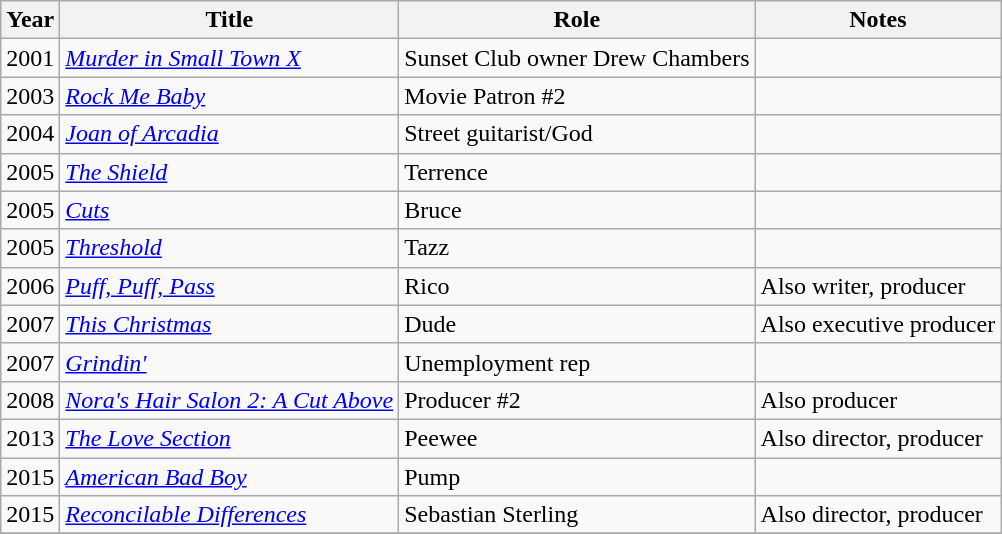<table class="wikitable">
<tr>
<th>Year</th>
<th>Title</th>
<th>Role</th>
<th>Notes</th>
</tr>
<tr>
<td>2001</td>
<td><em><a href='#'>Murder in Small Town X</a></em></td>
<td>Sunset Club owner Drew Chambers</td>
<td></td>
</tr>
<tr>
<td>2003</td>
<td><em><a href='#'>Rock Me Baby</a></em></td>
<td>Movie Patron #2</td>
<td></td>
</tr>
<tr>
<td>2004</td>
<td><em><a href='#'>Joan of Arcadia</a></em></td>
<td>Street guitarist/God</td>
<td></td>
</tr>
<tr>
<td>2005</td>
<td><em><a href='#'>The Shield</a></em></td>
<td>Terrence</td>
<td></td>
</tr>
<tr>
<td>2005</td>
<td><em><a href='#'>Cuts</a></em></td>
<td>Bruce</td>
<td></td>
</tr>
<tr>
<td>2005</td>
<td><em><a href='#'>Threshold</a></em></td>
<td>Tazz</td>
<td></td>
</tr>
<tr>
<td>2006</td>
<td><em><a href='#'>Puff, Puff, Pass</a></em></td>
<td>Rico</td>
<td>Also writer, producer</td>
</tr>
<tr>
<td>2007</td>
<td><em><a href='#'>This Christmas</a></em></td>
<td>Dude</td>
<td>Also executive producer</td>
</tr>
<tr>
<td>2007</td>
<td><em><a href='#'>Grindin'</a></em></td>
<td>Unemployment rep</td>
<td></td>
</tr>
<tr>
<td>2008</td>
<td><em><a href='#'>Nora's Hair Salon 2: A Cut Above</a></em></td>
<td>Producer #2</td>
<td>Also producer</td>
</tr>
<tr>
<td>2013</td>
<td><em><a href='#'>The Love Section</a></em></td>
<td>Peewee</td>
<td>Also director, producer</td>
</tr>
<tr>
<td>2015</td>
<td><em><a href='#'>American Bad Boy</a></em></td>
<td>Pump</td>
<td></td>
</tr>
<tr>
<td>2015</td>
<td><em><a href='#'>Reconcilable Differences</a></em></td>
<td>Sebastian Sterling</td>
<td>Also director, producer</td>
</tr>
<tr>
</tr>
</table>
